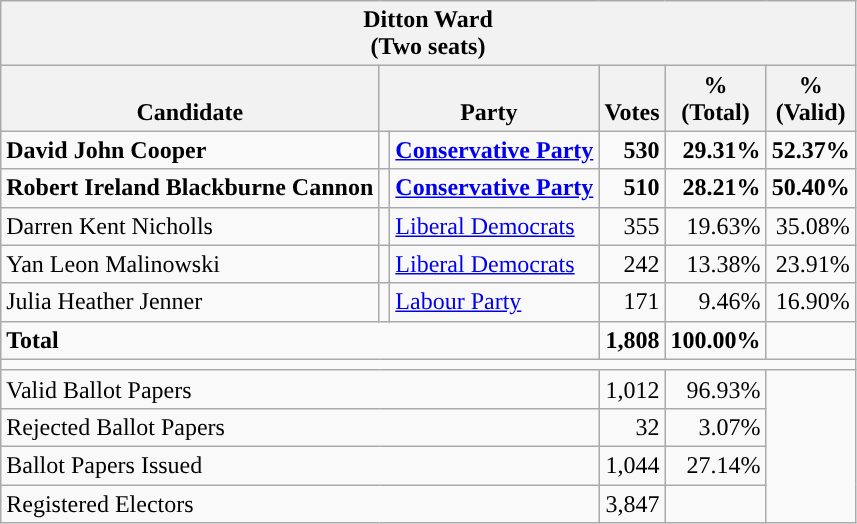<table class="wikitable" border="1" style="text-align:right; font-size:100%">
<tr>
<th align=center colspan=6>Ditton Ward<br>(Two seats)</th>
</tr>
<tr>
<th valign=bottom>Candidate</th>
<th valign=bottom colspan=2>Party</th>
<th valign=bottom>Votes</th>
<th>%<br>(Total)</th>
<th>%<br>(Valid)</th>
</tr>
<tr>
<td align=left><strong>David John Cooper</strong></td>
<td style="background:"></td>
<td align=left><strong><a href='#'>Conservative Party</a></strong></td>
<td><strong>530</strong></td>
<td><strong>29.31%</strong></td>
<td><strong>52.37%</strong></td>
</tr>
<tr>
<td align=left><strong>Robert Ireland Blackburne Cannon</strong></td>
<td style="background:"></td>
<td align=left><strong><a href='#'>Conservative Party</a></strong></td>
<td><strong>510</strong></td>
<td><strong>28.21%</strong></td>
<td><strong>50.40%</strong></td>
</tr>
<tr>
<td align=left>Darren Kent Nicholls</td>
<td style="background:"></td>
<td align=left><a href='#'>Liberal Democrats</a></td>
<td>355</td>
<td>19.63%</td>
<td>35.08%</td>
</tr>
<tr>
<td align=left>Yan Leon Malinowski</td>
<td style="background:"></td>
<td align=left><a href='#'>Liberal Democrats</a></td>
<td>242</td>
<td>13.38%</td>
<td>23.91%</td>
</tr>
<tr>
<td align=left>Julia Heather Jenner</td>
<td style="background:"></td>
<td align=left><a href='#'>Labour Party</a></td>
<td>171</td>
<td>9.46%</td>
<td>16.90%</td>
</tr>
<tr style="font-weight:bold">
<td align=left colspan=3>Total</td>
<td>1,808</td>
<td>100.00%</td>
<td></td>
</tr>
<tr>
<td align=left colspan=6></td>
</tr>
<tr>
<td align=left colspan=3>Valid Ballot Papers</td>
<td>1,012</td>
<td>96.93%</td>
<td rowspan=4></td>
</tr>
<tr>
<td align=left colspan=3>Rejected Ballot Papers</td>
<td>32</td>
<td>3.07%</td>
</tr>
<tr>
<td align=left colspan=3>Ballot Papers Issued</td>
<td>1,044</td>
<td>27.14%</td>
</tr>
<tr>
<td align=left colspan=3>Registered Electors</td>
<td>3,847</td>
<td></td>
</tr>
</table>
